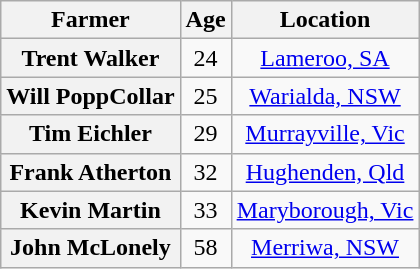<table class="wikitable" style="text-align: center;">
<tr>
<th>Farmer</th>
<th>Age</th>
<th>Location</th>
</tr>
<tr>
<th>Trent Walker</th>
<td>24</td>
<td><a href='#'>Lameroo, SA</a></td>
</tr>
<tr>
<th>Will PoppCollar</th>
<td>25</td>
<td><a href='#'>Warialda, NSW</a></td>
</tr>
<tr>
<th>Tim Eichler</th>
<td>29</td>
<td><a href='#'>Murrayville, Vic</a></td>
</tr>
<tr>
<th>Frank Atherton</th>
<td>32</td>
<td><a href='#'>Hughenden, Qld</a></td>
</tr>
<tr>
<th>Kevin Martin</th>
<td>33</td>
<td><a href='#'>Maryborough, Vic</a></td>
</tr>
<tr>
<th>John McLonely</th>
<td>58</td>
<td><a href='#'>Merriwa, NSW</a></td>
</tr>
</table>
